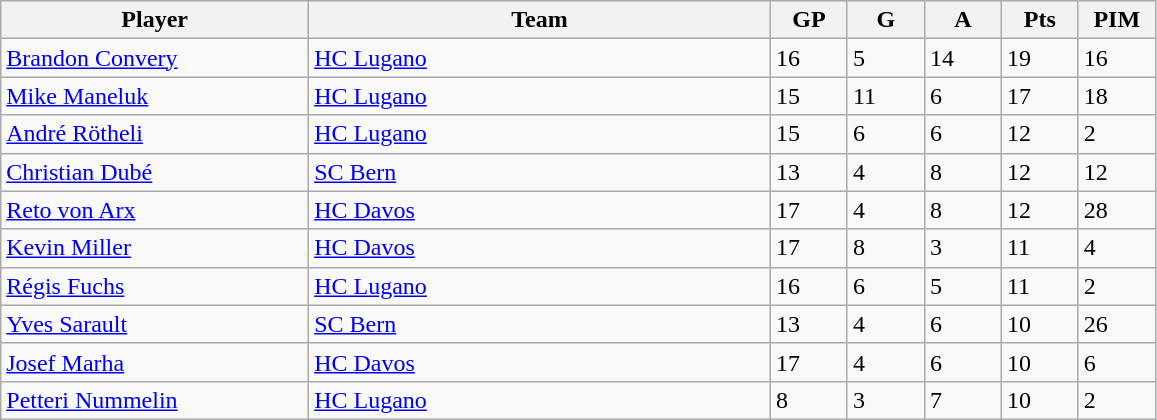<table class="wikitable">
<tr>
<th bgcolor="#DDDDFF" width="20%">Player</th>
<th bgcolor="#DDDDFF" width="30%">Team</th>
<th bgcolor="#DDDDFF" width="5%">GP</th>
<th bgcolor="#DDDDFF" width="5%">G</th>
<th bgcolor="#DDDDFF" width="5%">A</th>
<th bgcolor="#DDDDFF" width="5%">Pts</th>
<th bgcolor="#DDDDFF" width="5%">PIM</th>
</tr>
<tr>
<td><a href='#'>Brandon Convery</a></td>
<td><a href='#'>HC Lugano</a></td>
<td>16</td>
<td>5</td>
<td>14</td>
<td>19</td>
<td>16</td>
</tr>
<tr>
<td><a href='#'>Mike Maneluk</a></td>
<td><a href='#'>HC Lugano</a></td>
<td>15</td>
<td>11</td>
<td>6</td>
<td>17</td>
<td>18</td>
</tr>
<tr>
<td><a href='#'>André Rötheli</a></td>
<td><a href='#'>HC Lugano</a></td>
<td>15</td>
<td>6</td>
<td>6</td>
<td>12</td>
<td>2</td>
</tr>
<tr>
<td><a href='#'>Christian Dubé</a></td>
<td><a href='#'>SC Bern</a></td>
<td>13</td>
<td>4</td>
<td>8</td>
<td>12</td>
<td>12</td>
</tr>
<tr>
<td><a href='#'>Reto von Arx</a></td>
<td><a href='#'>HC Davos</a></td>
<td>17</td>
<td>4</td>
<td>8</td>
<td>12</td>
<td>28</td>
</tr>
<tr>
<td><a href='#'>Kevin Miller</a></td>
<td><a href='#'>HC Davos</a></td>
<td>17</td>
<td>8</td>
<td>3</td>
<td>11</td>
<td>4</td>
</tr>
<tr>
<td><a href='#'>Régis Fuchs</a></td>
<td><a href='#'>HC Lugano</a></td>
<td>16</td>
<td>6</td>
<td>5</td>
<td>11</td>
<td>2</td>
</tr>
<tr>
<td><a href='#'>Yves Sarault</a></td>
<td><a href='#'>SC Bern</a></td>
<td>13</td>
<td>4</td>
<td>6</td>
<td>10</td>
<td>26</td>
</tr>
<tr>
<td><a href='#'>Josef Marha</a></td>
<td><a href='#'>HC Davos</a></td>
<td>17</td>
<td>4</td>
<td>6</td>
<td>10</td>
<td>6</td>
</tr>
<tr>
<td><a href='#'>Petteri Nummelin</a></td>
<td><a href='#'>HC Lugano</a></td>
<td>8</td>
<td>3</td>
<td>7</td>
<td>10</td>
<td>2</td>
</tr>
</table>
